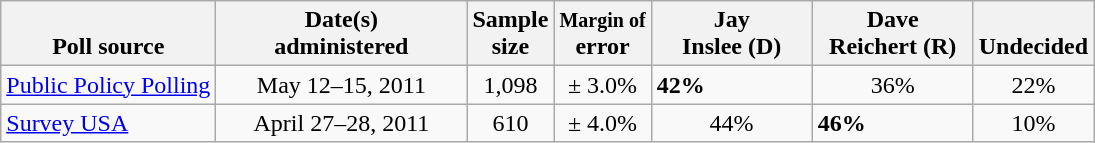<table class="wikitable">
<tr valign= bottom>
<th>Poll source</th>
<th style="width:160px;">Date(s)<br>administered</th>
<th class=small>Sample<br>size</th>
<th><small>Margin of</small><br>error</th>
<th width=100px>Jay<br>Inslee (D)</th>
<th width=100px>Dave<br>Reichert (R)</th>
<th>Undecided</th>
</tr>
<tr>
<td><a href='#'>Public Policy Polling</a></td>
<td align=center>May 12–15, 2011</td>
<td align=center>1,098</td>
<td align=center>± 3.0%</td>
<td><strong>42%</strong></td>
<td align=center>36%</td>
<td align=center>22%</td>
</tr>
<tr>
<td><a href='#'>Survey USA</a></td>
<td align=center>April 27–28, 2011</td>
<td align=center>610</td>
<td align=center>± 4.0%</td>
<td align=center>44%</td>
<td><strong>46%</strong></td>
<td align=center>10%</td>
</tr>
</table>
